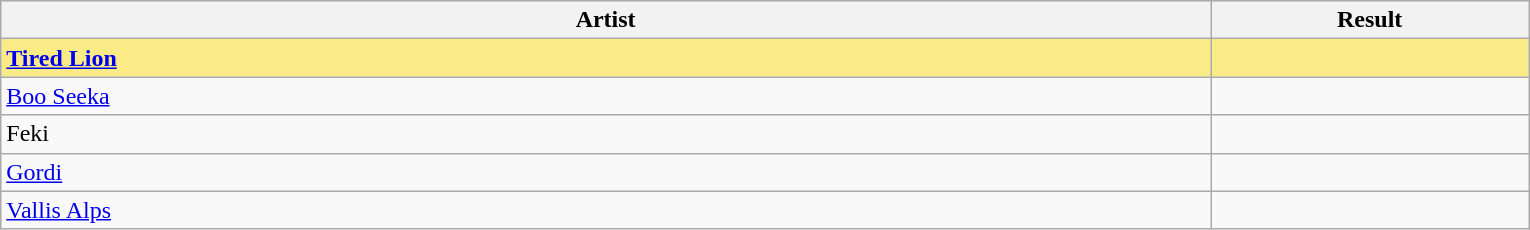<table class="sortable wikitable">
<tr>
<th width="19%">Artist</th>
<th width="5%">Result</th>
</tr>
<tr style="background:#FAEB86">
<td><strong><a href='#'>Tired Lion</a></strong></td>
<td></td>
</tr>
<tr>
<td><a href='#'>Boo Seeka</a></td>
<td></td>
</tr>
<tr>
<td>Feki</td>
<td></td>
</tr>
<tr>
<td><a href='#'>Gordi</a></td>
<td></td>
</tr>
<tr>
<td><a href='#'>Vallis Alps</a></td>
<td></td>
</tr>
</table>
